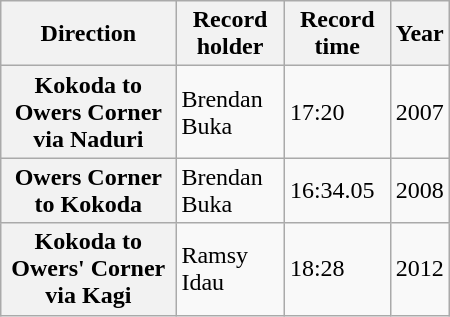<table class="wikitable" style="text-align:left; float:right; width:300px; margin: 0 0 1em 1em;">
<tr>
<th>Direction</th>
<th>Record holder</th>
<th>Record time</th>
<th>Year</th>
</tr>
<tr>
<th>Kokoda to Owers Corner via Naduri</th>
<td>Brendan Buka</td>
<td>17:20</td>
<td>2007</td>
</tr>
<tr>
<th>Owers Corner to Kokoda</th>
<td>Brendan Buka</td>
<td>16:34.05</td>
<td>2008</td>
</tr>
<tr>
<th>Kokoda to Owers' Corner via Kagi</th>
<td>Ramsy Idau</td>
<td>18:28</td>
<td>2012</td>
</tr>
</table>
